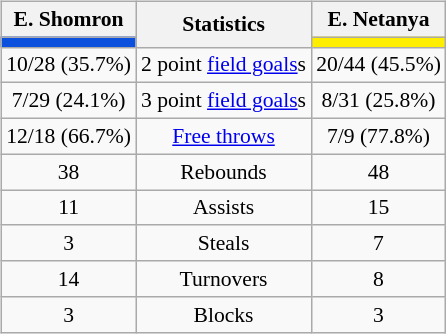<table style="width:100%;">
<tr>
<td valign=top align=right width=33%><br>













</td>
<td style="vertical-align:top; align:center; width:33%;"><br><table style="width:100%;">
<tr>
<td style="width=50%;"></td>
<td></td>
<td style="width=50%;"></td>
</tr>
</table>
<br><table class="wikitable" style="font-size:90%; text-align:center; margin:auto;" align=center>
<tr>
<th>E. Shomron</th>
<th rowspan=2>Statistics</th>
<th>E. Netanya</th>
</tr>
<tr>
<td style="background:#0C51DD;"></td>
<td style="background:#FFEE00;"></td>
</tr>
<tr>
<td>10/28 (35.7%)</td>
<td>2 point <a href='#'>field goals</a>s</td>
<td>20/44 (45.5%)</td>
</tr>
<tr>
<td>7/29 (24.1%)</td>
<td>3 point <a href='#'>field goals</a>s</td>
<td>8/31 (25.8%)</td>
</tr>
<tr>
<td>12/18 (66.7%)</td>
<td><a href='#'>Free throws</a></td>
<td>7/9 (77.8%)</td>
</tr>
<tr>
<td>38</td>
<td>Rebounds</td>
<td>48</td>
</tr>
<tr>
<td>11</td>
<td>Assists</td>
<td>15</td>
</tr>
<tr>
<td>3</td>
<td>Steals</td>
<td>7</td>
</tr>
<tr>
<td>14</td>
<td>Turnovers</td>
<td>8</td>
</tr>
<tr>
<td>3</td>
<td>Blocks</td>
<td>3</td>
</tr>
</table>
</td>
<td style="vertical-align:top; align:left; width:50%;"><br>













</td>
</tr>
</table>
